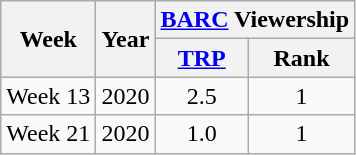<table class="wikitable" style="text-align:center">
<tr>
<th rowspan="2">Week</th>
<th rowspan="2">Year</th>
<th colspan="2"><a href='#'>BARC</a> Viewership</th>
</tr>
<tr>
<th><a href='#'>TRP</a></th>
<th>Rank</th>
</tr>
<tr>
<td>Week 13</td>
<td>2020</td>
<td>2.5</td>
<td>1</td>
</tr>
<tr>
<td>Week 21</td>
<td>2020</td>
<td>1.0</td>
<td>1</td>
</tr>
</table>
